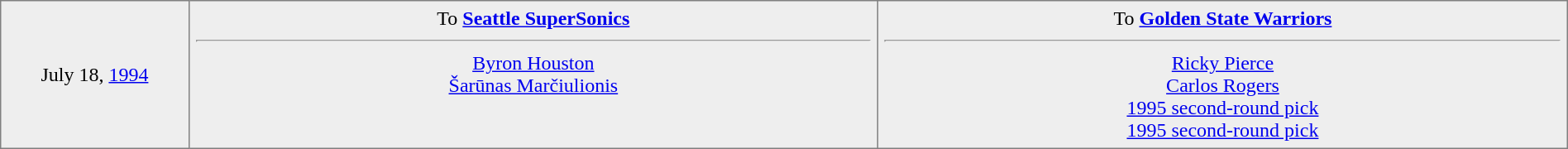<table border="1" style="border-collapse:collapse; text-align:center; width:100%;"  cellpadding="5">
<tr style="background:#eee;">
<td style="width:12%">July 18, <a href='#'>1994</a></td>
<td style="width:44%" valign="top">To <strong><a href='#'>Seattle SuperSonics</a></strong><hr><a href='#'>Byron Houston</a><br><a href='#'>Šarūnas Marčiulionis</a></td>
<td style="width:44%" valign="top">To <strong><a href='#'>Golden State Warriors</a></strong><hr><a href='#'>Ricky Pierce</a><br><a href='#'>Carlos Rogers</a><br><a href='#'>1995 second-round pick</a><br><a href='#'>1995 second-round pick</a></td>
</tr>
</table>
